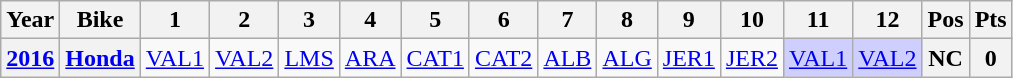<table class="wikitable" style="text-align:center">
<tr>
<th>Year</th>
<th>Bike</th>
<th>1</th>
<th>2</th>
<th>3</th>
<th>4</th>
<th>5</th>
<th>6</th>
<th>7</th>
<th>8</th>
<th>9</th>
<th>10</th>
<th>11</th>
<th>12</th>
<th>Pos</th>
<th>Pts</th>
</tr>
<tr>
<th><a href='#'>2016</a></th>
<th><a href='#'>Honda</a></th>
<td style="background:#;"><a href='#'>VAL1</a><br></td>
<td style="background:#;"><a href='#'>VAL2</a><br></td>
<td style="background:#;"><a href='#'>LMS</a><br></td>
<td style="background:#;"><a href='#'>ARA</a><br></td>
<td style="background:#;"><a href='#'>CAT1</a><br></td>
<td style="background:#;"><a href='#'>CAT2</a><br></td>
<td style="background:#;"><a href='#'>ALB</a><br></td>
<td style="background:#;"><a href='#'>ALG</a><br></td>
<td style="background:#;"><a href='#'>JER1</a><br></td>
<td style="background:#;"><a href='#'>JER2</a><br></td>
<td style="background:#CFCFFF;"><a href='#'>VAL1</a><br></td>
<td style="background:#cfcfff;"><a href='#'>VAL2</a><br></td>
<th>NC</th>
<th>0</th>
</tr>
</table>
